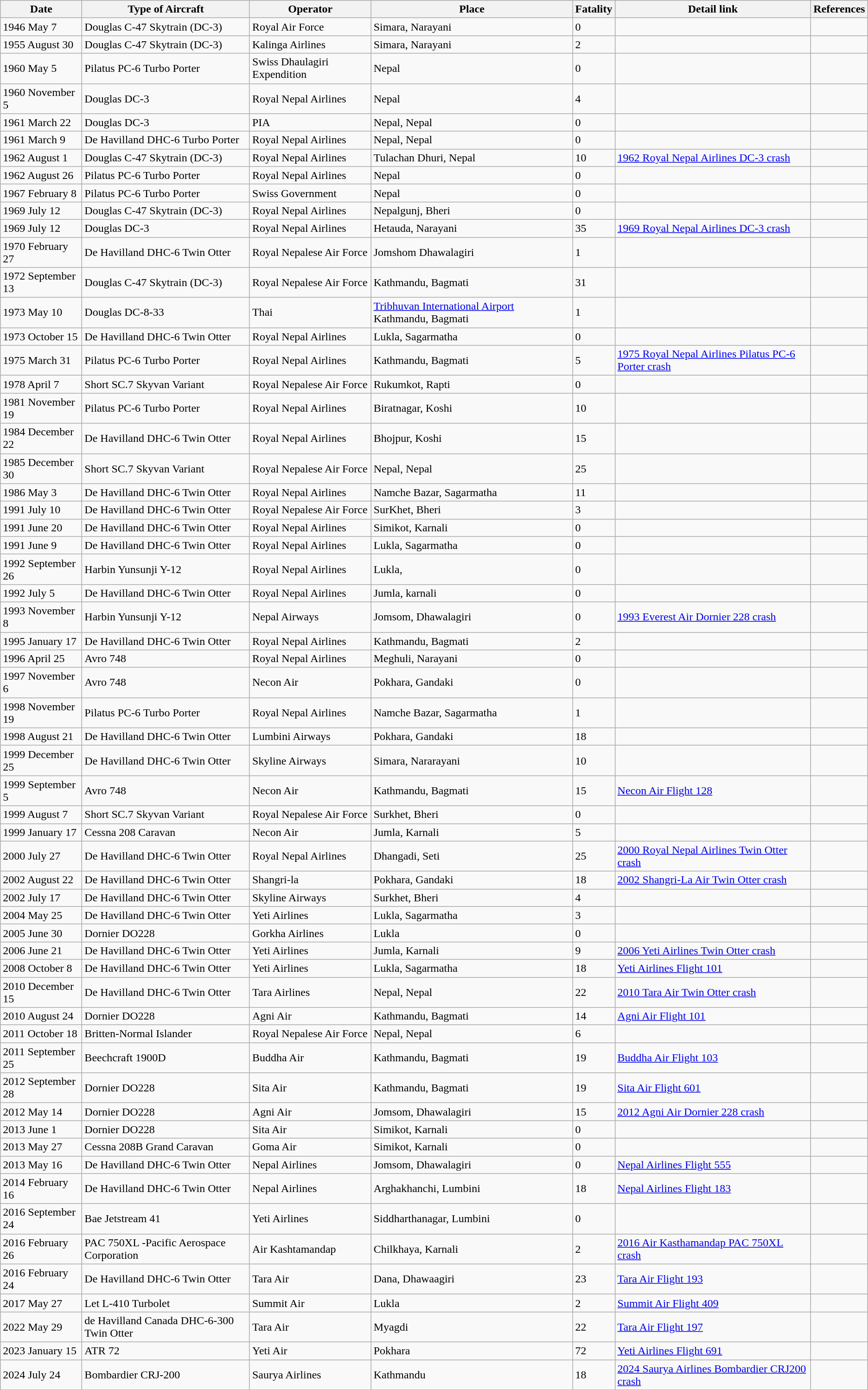<table class="wikitable sortable">
<tr>
<th>Date</th>
<th>Type of Aircraft</th>
<th>Operator</th>
<th>Place</th>
<th>Fatality</th>
<th>Detail link</th>
<th>References</th>
</tr>
<tr>
<td>1946 May 7</td>
<td>Douglas C-47 Skytrain (DC-3)</td>
<td>Royal Air Force</td>
<td>Simara, Narayani</td>
<td>0</td>
<td></td>
<td></td>
</tr>
<tr>
<td>1955 August 30</td>
<td>Douglas C-47 Skytrain (DC-3)</td>
<td>Kalinga Airlines</td>
<td>Simara, Narayani</td>
<td>2</td>
<td></td>
<td></td>
</tr>
<tr>
<td>1960 May 5</td>
<td>Pilatus PC-6 Turbo Porter</td>
<td>Swiss Dhaulagiri Expendition</td>
<td>Nepal</td>
<td>0</td>
<td></td>
<td></td>
</tr>
<tr>
<td>1960 November 5</td>
<td>Douglas DC-3</td>
<td>Royal Nepal Airlines</td>
<td>Nepal</td>
<td>4</td>
<td></td>
<td></td>
</tr>
<tr>
<td>1961 March 22</td>
<td>Douglas DC-3</td>
<td>PIA</td>
<td>Nepal, Nepal</td>
<td>0</td>
<td></td>
<td></td>
</tr>
<tr>
<td>1961 March 9</td>
<td>De Havilland DHC-6 Turbo Porter</td>
<td>Royal Nepal Airlines</td>
<td>Nepal, Nepal</td>
<td>0</td>
<td></td>
<td></td>
</tr>
<tr>
<td>1962 August 1</td>
<td>Douglas C-47 Skytrain (DC-3)</td>
<td>Royal Nepal Airlines</td>
<td>Tulachan Dhuri, Nepal</td>
<td>10</td>
<td><a href='#'>1962 Royal Nepal Airlines DC-3 crash</a></td>
<td></td>
</tr>
<tr>
<td>1962 August 26</td>
<td>Pilatus PC-6 Turbo Porter</td>
<td>Royal Nepal Airlines</td>
<td>Nepal</td>
<td>0</td>
<td></td>
<td></td>
</tr>
<tr>
<td>1967 February 8</td>
<td>Pilatus PC-6 Turbo Porter</td>
<td>Swiss Government</td>
<td>Nepal</td>
<td>0</td>
<td></td>
<td></td>
</tr>
<tr>
<td>1969 July 12</td>
<td>Douglas C-47 Skytrain (DC-3)</td>
<td>Royal Nepal Airlines</td>
<td>Nepalgunj, Bheri</td>
<td>0</td>
<td></td>
<td></td>
</tr>
<tr>
<td>1969 July 12</td>
<td>Douglas DC-3</td>
<td>Royal Nepal Airlines</td>
<td>Hetauda, Narayani</td>
<td>35</td>
<td><a href='#'>1969 Royal Nepal Airlines DC-3 crash</a></td>
<td></td>
</tr>
<tr>
<td>1970 February 27</td>
<td>De Havilland DHC-6 Twin Otter</td>
<td>Royal Nepalese Air Force</td>
<td>Jomshom Dhawalagiri</td>
<td>1</td>
<td></td>
<td></td>
</tr>
<tr>
<td>1972 September 13</td>
<td>Douglas C-47 Skytrain (DC-3)</td>
<td>Royal Nepalese Air Force</td>
<td>Kathmandu, Bagmati</td>
<td>31</td>
<td></td>
<td></td>
</tr>
<tr>
<td>1973 May 10</td>
<td>Douglas DC-8-33</td>
<td>Thai</td>
<td><a href='#'>Tribhuvan International Airport</a> Kathmandu, Bagmati</td>
<td>1</td>
<td></td>
<td></td>
</tr>
<tr>
<td>1973 October 15</td>
<td>De Havilland DHC-6 Twin Otter</td>
<td>Royal Nepal Airlines</td>
<td>Lukla, Sagarmatha</td>
<td>0</td>
<td></td>
<td></td>
</tr>
<tr>
<td>1975 March 31</td>
<td>Pilatus PC-6 Turbo Porter</td>
<td>Royal Nepal Airlines</td>
<td>Kathmandu, Bagmati</td>
<td>5</td>
<td><a href='#'>1975 Royal Nepal Airlines Pilatus PC-6 Porter crash</a></td>
<td></td>
</tr>
<tr>
<td>1978 April 7</td>
<td>Short SC.7 Skyvan Variant</td>
<td>Royal Nepalese Air Force</td>
<td>Rukumkot, Rapti</td>
<td>0</td>
<td></td>
<td></td>
</tr>
<tr>
<td>1981 November 19</td>
<td>Pilatus PC-6 Turbo Porter</td>
<td>Royal Nepal Airlines</td>
<td>Biratnagar, Koshi</td>
<td>10</td>
<td></td>
<td></td>
</tr>
<tr>
<td>1984 December 22</td>
<td>De Havilland DHC-6 Twin Otter</td>
<td>Royal Nepal Airlines</td>
<td>Bhojpur, Koshi</td>
<td>15</td>
<td></td>
<td></td>
</tr>
<tr>
<td>1985 December 30</td>
<td>Short SC.7 Skyvan Variant</td>
<td>Royal Nepalese Air Force</td>
<td>Nepal, Nepal</td>
<td>25</td>
<td></td>
<td></td>
</tr>
<tr>
<td>1986 May 3</td>
<td>De Havilland DHC-6 Twin Otter</td>
<td>Royal Nepal Airlines</td>
<td>Namche Bazar, Sagarmatha</td>
<td>11</td>
<td></td>
<td></td>
</tr>
<tr>
<td>1991 July 10</td>
<td>De Havilland DHC-6 Twin Otter</td>
<td>Royal Nepalese Air Force</td>
<td>SurKhet, Bheri</td>
<td>3</td>
<td></td>
<td></td>
</tr>
<tr>
<td>1991 June 20</td>
<td>De Havilland DHC-6 Twin Otter</td>
<td>Royal Nepal Airlines</td>
<td>Simikot, Karnali</td>
<td>0</td>
<td></td>
<td></td>
</tr>
<tr>
<td>1991 June 9</td>
<td>De Havilland DHC-6 Twin Otter</td>
<td>Royal Nepal Airlines</td>
<td>Lukla, Sagarmatha</td>
<td>0</td>
<td></td>
<td></td>
</tr>
<tr>
<td>1992 September 26</td>
<td>Harbin Yunsunji Y-12</td>
<td>Royal Nepal Airlines</td>
<td>Lukla,</td>
<td>0</td>
<td></td>
<td></td>
</tr>
<tr>
<td>1992 July 5</td>
<td>De Havilland DHC-6 Twin Otter</td>
<td>Royal Nepal Airlines</td>
<td>Jumla, karnali</td>
<td>0</td>
<td></td>
<td></td>
</tr>
<tr>
<td>1993 November 8</td>
<td>Harbin Yunsunji Y-12</td>
<td>Nepal Airways</td>
<td>Jomsom, Dhawalagiri</td>
<td>0</td>
<td><a href='#'>1993 Everest Air Dornier 228 crash</a></td>
<td></td>
</tr>
<tr>
<td>1995 January 17</td>
<td>De Havilland DHC-6 Twin Otter</td>
<td>Royal Nepal Airlines</td>
<td>Kathmandu, Bagmati</td>
<td>2</td>
<td></td>
<td></td>
</tr>
<tr>
<td>1996 April 25</td>
<td>Avro 748</td>
<td>Royal Nepal Airlines</td>
<td>Meghuli, Narayani</td>
<td>0</td>
<td></td>
<td></td>
</tr>
<tr>
<td>1997 November 6</td>
<td>Avro 748</td>
<td>Necon Air</td>
<td>Pokhara, Gandaki</td>
<td>0</td>
<td></td>
<td></td>
</tr>
<tr>
<td>1998 November 19</td>
<td>Pilatus PC-6 Turbo Porter</td>
<td>Royal Nepal Airlines</td>
<td>Namche Bazar, Sagarmatha</td>
<td>1</td>
<td></td>
<td></td>
</tr>
<tr>
<td>1998 August 21</td>
<td>De Havilland DHC-6 Twin Otter</td>
<td>Lumbini Airways</td>
<td>Pokhara, Gandaki</td>
<td>18</td>
<td></td>
<td></td>
</tr>
<tr>
<td>1999 December 25</td>
<td>De Havilland DHC-6 Twin Otter</td>
<td>Skyline Airways</td>
<td>Simara, Nararayani</td>
<td>10</td>
<td></td>
<td></td>
</tr>
<tr>
<td>1999 September 5</td>
<td>Avro 748</td>
<td>Necon Air</td>
<td>Kathmandu, Bagmati</td>
<td>15</td>
<td><a href='#'>Necon Air Flight 128</a></td>
<td></td>
</tr>
<tr>
<td>1999 August 7</td>
<td>Short SC.7 Skyvan Variant</td>
<td>Royal Nepalese Air Force</td>
<td>Surkhet, Bheri</td>
<td>0</td>
<td></td>
<td></td>
</tr>
<tr>
<td>1999 January 17</td>
<td>Cessna 208 Caravan</td>
<td>Necon Air</td>
<td>Jumla, Karnali</td>
<td>5</td>
<td></td>
<td></td>
</tr>
<tr>
<td>2000 July 27</td>
<td>De Havilland DHC-6 Twin Otter</td>
<td>Royal Nepal Airlines</td>
<td>Dhangadi, Seti</td>
<td>25</td>
<td><a href='#'>2000 Royal Nepal Airlines Twin Otter crash</a></td>
<td></td>
</tr>
<tr>
<td>2002 August 22</td>
<td>De Havilland DHC-6 Twin Otter</td>
<td>Shangri-la</td>
<td>Pokhara, Gandaki</td>
<td>18</td>
<td><a href='#'>2002 Shangri-La Air Twin Otter crash</a></td>
<td></td>
</tr>
<tr>
<td>2002 July 17</td>
<td>De Havilland DHC-6 Twin Otter</td>
<td>Skyline Airways</td>
<td>Surkhet, Bheri</td>
<td>4</td>
<td></td>
<td></td>
</tr>
<tr>
<td>2004 May 25</td>
<td>De Havilland DHC-6 Twin Otter</td>
<td>Yeti Airlines</td>
<td>Lukla, Sagarmatha</td>
<td>3</td>
<td></td>
<td></td>
</tr>
<tr>
<td>2005 June 30</td>
<td>Dornier DO228</td>
<td>Gorkha Airlines</td>
<td>Lukla</td>
<td>0</td>
<td></td>
<td></td>
</tr>
<tr>
<td>2006 June 21</td>
<td>De Havilland DHC-6 Twin Otter</td>
<td>Yeti Airlines</td>
<td>Jumla, Karnali</td>
<td>9</td>
<td><a href='#'>2006 Yeti Airlines Twin Otter crash</a></td>
<td></td>
</tr>
<tr>
<td>2008 October 8</td>
<td>De Havilland DHC-6 Twin Otter</td>
<td>Yeti Airlines</td>
<td>Lukla, Sagarmatha</td>
<td>18</td>
<td><a href='#'>Yeti Airlines Flight 101</a></td>
<td></td>
</tr>
<tr>
<td>2010 December 15</td>
<td>De Havilland DHC-6 Twin Otter</td>
<td>Tara Airlines</td>
<td>Nepal, Nepal</td>
<td>22</td>
<td><a href='#'>2010 Tara Air Twin Otter crash</a></td>
<td></td>
</tr>
<tr>
<td>2010 August 24</td>
<td>Dornier DO228</td>
<td>Agni Air</td>
<td>Kathmandu, Bagmati</td>
<td>14</td>
<td><a href='#'>Agni Air Flight 101</a></td>
<td></td>
</tr>
<tr>
<td>2011 October 18</td>
<td>Britten-Normal Islander</td>
<td>Royal Nepalese Air Force</td>
<td>Nepal, Nepal</td>
<td>6</td>
<td></td>
<td></td>
</tr>
<tr>
<td>2011 September 25</td>
<td>Beechcraft 1900D</td>
<td>Buddha Air</td>
<td>Kathmandu, Bagmati</td>
<td>19</td>
<td><a href='#'>Buddha Air Flight 103</a></td>
<td></td>
</tr>
<tr>
<td>2012 September 28</td>
<td>Dornier DO228</td>
<td>Sita Air</td>
<td>Kathmandu, Bagmati</td>
<td>19</td>
<td><a href='#'>Sita Air Flight 601</a></td>
<td></td>
</tr>
<tr>
<td>2012 May 14</td>
<td>Dornier DO228</td>
<td>Agni Air</td>
<td>Jomsom, Dhawalagiri</td>
<td>15</td>
<td><a href='#'>2012 Agni Air Dornier 228 crash</a></td>
<td></td>
</tr>
<tr>
<td>2013 June 1</td>
<td>Dornier DO228</td>
<td>Sita Air</td>
<td>Simikot, Karnali</td>
<td>0</td>
<td></td>
<td></td>
</tr>
<tr>
<td>2013 May 27</td>
<td>Cessna 208B Grand Caravan</td>
<td>Goma Air</td>
<td>Simikot, Karnali</td>
<td>0</td>
<td></td>
<td></td>
</tr>
<tr>
<td>2013 May 16</td>
<td>De Havilland DHC-6 Twin Otter</td>
<td>Nepal Airlines</td>
<td>Jomsom, Dhawalagiri</td>
<td>0</td>
<td><a href='#'>Nepal Airlines Flight 555</a></td>
<td></td>
</tr>
<tr>
<td>2014 February 16</td>
<td>De Havilland DHC-6 Twin Otter</td>
<td>Nepal Airlines</td>
<td>Arghakhanchi, Lumbini</td>
<td>18</td>
<td><a href='#'>Nepal Airlines Flight 183</a></td>
<td></td>
</tr>
<tr>
<td>2016 September 24</td>
<td>Bae Jetstream 41</td>
<td>Yeti Airlines</td>
<td>Siddharthanagar, Lumbini</td>
<td>0</td>
<td></td>
<td></td>
</tr>
<tr>
<td>2016 February 26</td>
<td>PAC 750XL -Pacific Aerospace Corporation</td>
<td>Air Kashtamandap</td>
<td>Chilkhaya, Karnali</td>
<td>2</td>
<td><a href='#'>2016 Air Kasthamandap PAC 750XL crash</a></td>
<td></td>
</tr>
<tr>
<td>2016 February 24</td>
<td>De Havilland DHC-6 Twin Otter</td>
<td>Tara Air</td>
<td>Dana, Dhawaagiri</td>
<td>23</td>
<td><a href='#'>Tara Air Flight 193</a></td>
<td></td>
</tr>
<tr>
<td>2017 May 27</td>
<td>Let L-410 Turbolet</td>
<td>Summit Air</td>
<td>Lukla</td>
<td>2</td>
<td><a href='#'>Summit Air Flight 409</a></td>
<td></td>
</tr>
<tr>
<td>2022 May 29</td>
<td>de Havilland Canada DHC-6-300 Twin Otter</td>
<td>Tara Air</td>
<td>Myagdi</td>
<td>22</td>
<td><a href='#'>Tara Air Flight 197</a></td>
<td></td>
</tr>
<tr>
<td>2023 January 15</td>
<td>ATR 72</td>
<td>Yeti Air</td>
<td>Pokhara</td>
<td>72</td>
<td><a href='#'>Yeti Airlines Flight 691</a></td>
<td></td>
</tr>
<tr>
<td>2024 July 24</td>
<td>Bombardier CRJ-200</td>
<td>Saurya Airlines</td>
<td>Kathmandu</td>
<td>18</td>
<td><a href='#'>2024 Saurya Airlines Bombardier CRJ200 crash</a></td>
<td></td>
</tr>
<tr>
</tr>
</table>
